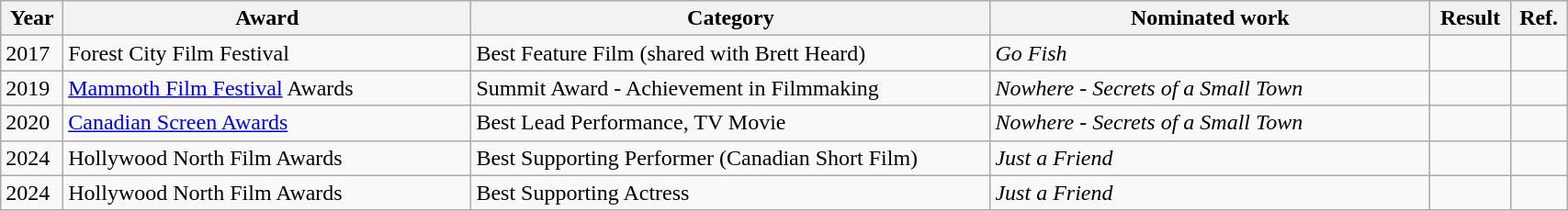<table width="90%" class="wikitable">
<tr>
<th width="10">Year</th>
<th width="250">Award</th>
<th width="320">Category</th>
<th width="270">Nominated work</th>
<th width="30">Result</th>
<th width="10">Ref.</th>
</tr>
<tr>
<td>2017</td>
<td>Forest City Film Festival</td>
<td>Best Feature Film (shared with Brett Heard)</td>
<td><em>Go Fish</em></td>
<td></td>
<td></td>
</tr>
<tr>
<td>2019</td>
<td><a href='#'>Mammoth Film Festival</a> Awards</td>
<td>Summit Award - Achievement in Filmmaking</td>
<td><em>Nowhere - Secrets of a Small Town</em></td>
<td></td>
<td></td>
</tr>
<tr>
<td>2020</td>
<td><a href='#'>Canadian Screen Awards</a></td>
<td>Best Lead Performance, TV Movie</td>
<td><em>Nowhere - Secrets of a Small Town</em></td>
<td></td>
<td></td>
</tr>
<tr>
<td>2024</td>
<td>Hollywood North Film Awards</td>
<td>Best Supporting Performer (Canadian Short Film)</td>
<td><em>Just a Friend</em></td>
<td></td>
<td></td>
</tr>
<tr>
<td>2024</td>
<td>Hollywood North Film Awards</td>
<td>Best Supporting Actress</td>
<td><em>Just a Friend</em></td>
<td></td>
<td></td>
</tr>
</table>
